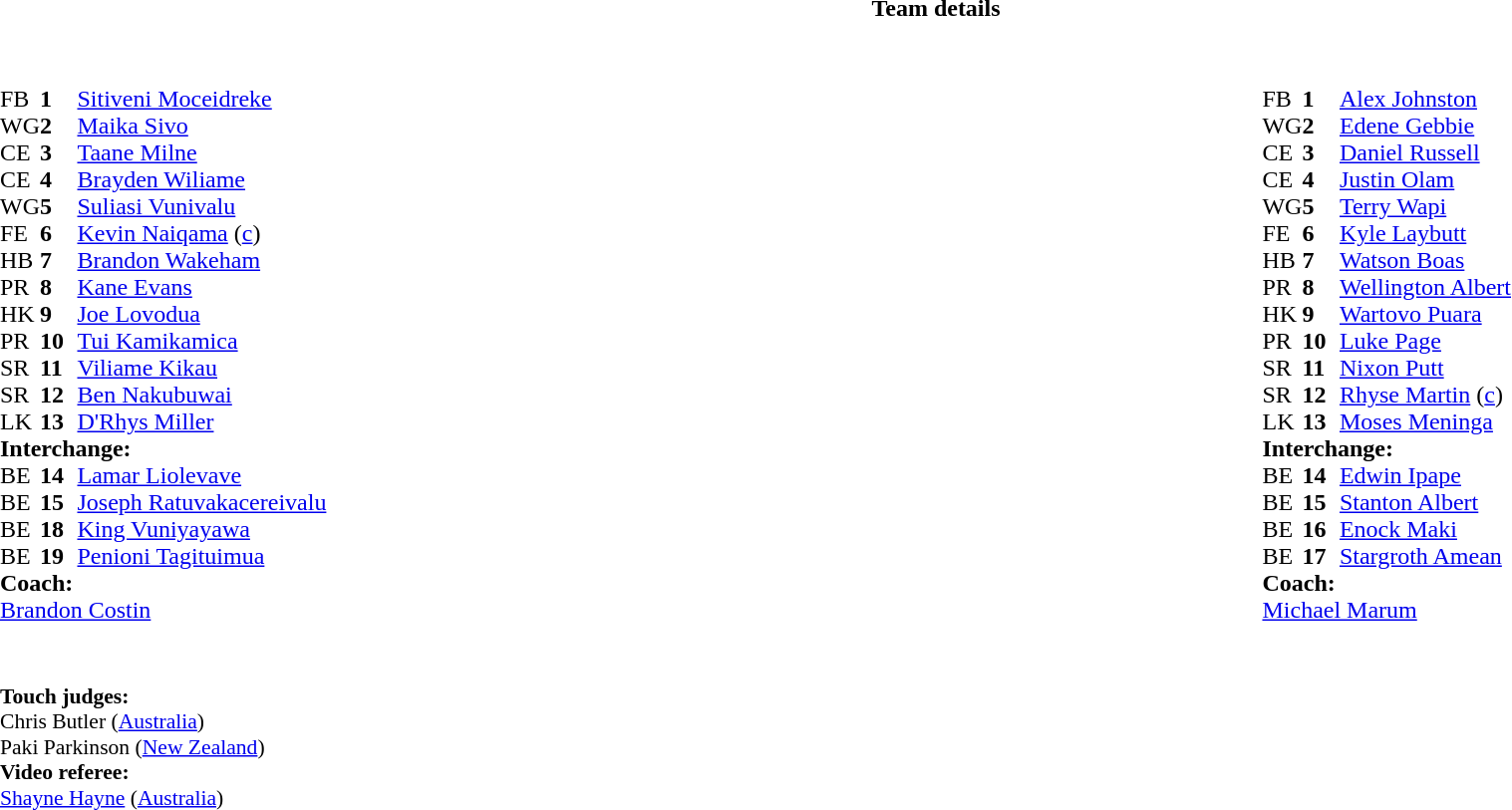<table border="0" width="100%" class="collapsible collapsed">
<tr>
<th>Team details</th>
</tr>
<tr>
<td><br><table width="100%">
<tr>
<td valign="top" width="50%"><br><table style="font-size: 100%" cellspacing="0" cellpadding="0">
<tr>
<th width="25"></th>
<th width="25"></th>
<th></th>
<th width="25"></th>
</tr>
<tr>
<td>FB</td>
<td><strong>1</strong></td>
<td><a href='#'>Sitiveni Moceidreke</a></td>
</tr>
<tr>
<td>WG</td>
<td><strong>2</strong></td>
<td><a href='#'>Maika Sivo</a></td>
</tr>
<tr>
<td>CE</td>
<td><strong>3</strong></td>
<td><a href='#'>Taane Milne</a></td>
</tr>
<tr>
<td>CE</td>
<td><strong>4</strong></td>
<td><a href='#'>Brayden Wiliame</a></td>
</tr>
<tr>
<td>WG</td>
<td><strong>5</strong></td>
<td><a href='#'>Suliasi Vunivalu</a></td>
</tr>
<tr>
<td>FE</td>
<td><strong>6</strong></td>
<td><a href='#'>Kevin Naiqama</a> (<a href='#'>c</a>)</td>
</tr>
<tr>
<td>HB</td>
<td><strong>7</strong></td>
<td><a href='#'>Brandon Wakeham</a></td>
</tr>
<tr>
<td>PR</td>
<td><strong>8</strong></td>
<td><a href='#'>Kane Evans</a></td>
</tr>
<tr>
<td>HK</td>
<td><strong>9</strong></td>
<td><a href='#'>Joe Lovodua</a></td>
</tr>
<tr>
<td>PR</td>
<td><strong>10</strong></td>
<td><a href='#'>Tui Kamikamica</a></td>
</tr>
<tr>
<td>SR</td>
<td><strong>11</strong></td>
<td><a href='#'>Viliame Kikau</a></td>
</tr>
<tr>
<td>SR</td>
<td><strong>12</strong></td>
<td><a href='#'>Ben Nakubuwai</a></td>
</tr>
<tr>
<td>LK</td>
<td><strong>13</strong></td>
<td><a href='#'>D'Rhys Miller</a></td>
</tr>
<tr>
<td colspan=3><strong>Interchange:</strong></td>
</tr>
<tr>
<td>BE</td>
<td><strong>14</strong></td>
<td><a href='#'>Lamar Liolevave</a></td>
</tr>
<tr>
<td>BE</td>
<td><strong>15</strong></td>
<td><a href='#'>Joseph Ratuvakacereivalu</a></td>
</tr>
<tr>
<td>BE</td>
<td><strong>18</strong></td>
<td><a href='#'>King Vuniyayawa</a></td>
</tr>
<tr>
<td>BE</td>
<td><strong>19</strong></td>
<td><a href='#'>Penioni Tagituimua</a></td>
</tr>
<tr>
<td colspan=3><strong>Coach:</strong></td>
</tr>
<tr>
<td colspan="4"> <a href='#'>Brandon Costin</a></td>
</tr>
</table>
</td>
<td valign="top" width="50%"><br><table style="font-size: 100%" cellspacing="0" cellpadding="0" align="center">
<tr>
<th width="25"></th>
<th width="25"></th>
<th></th>
<th width="25"></th>
</tr>
<tr>
<td>FB</td>
<td><strong>1</strong></td>
<td><a href='#'>Alex Johnston</a></td>
</tr>
<tr>
<td>WG</td>
<td><strong>2</strong></td>
<td><a href='#'>Edene Gebbie</a></td>
</tr>
<tr>
<td>CE</td>
<td><strong>3</strong></td>
<td><a href='#'>Daniel Russell</a></td>
</tr>
<tr>
<td>CE</td>
<td><strong>4</strong></td>
<td><a href='#'>Justin Olam</a></td>
</tr>
<tr>
<td>WG</td>
<td><strong>5</strong></td>
<td><a href='#'>Terry Wapi</a></td>
</tr>
<tr>
<td>FE</td>
<td><strong>6</strong></td>
<td><a href='#'>Kyle Laybutt</a></td>
</tr>
<tr>
<td>HB</td>
<td><strong>7</strong></td>
<td><a href='#'>Watson Boas</a></td>
</tr>
<tr>
<td>PR</td>
<td><strong>8</strong></td>
<td><a href='#'>Wellington Albert</a></td>
</tr>
<tr>
<td>HK</td>
<td><strong>9</strong></td>
<td><a href='#'>Wartovo Puara</a></td>
</tr>
<tr>
<td>PR</td>
<td><strong>10</strong></td>
<td><a href='#'>Luke Page</a></td>
</tr>
<tr>
<td>SR</td>
<td><strong>11</strong></td>
<td><a href='#'>Nixon Putt</a></td>
</tr>
<tr>
<td>SR</td>
<td><strong>12</strong></td>
<td><a href='#'>Rhyse Martin</a> (<a href='#'>c</a>)</td>
</tr>
<tr>
<td>LK</td>
<td><strong>13</strong></td>
<td><a href='#'>Moses Meninga</a></td>
</tr>
<tr>
<td colspan=3><strong>Interchange:</strong></td>
</tr>
<tr>
<td>BE</td>
<td><strong>14</strong></td>
<td><a href='#'>Edwin Ipape</a></td>
</tr>
<tr>
<td>BE</td>
<td><strong>15</strong></td>
<td><a href='#'>Stanton Albert</a></td>
</tr>
<tr>
<td>BE</td>
<td><strong>16</strong></td>
<td><a href='#'>Enock Maki</a></td>
</tr>
<tr>
<td>BE</td>
<td><strong>17</strong></td>
<td><a href='#'>Stargroth Amean</a></td>
</tr>
<tr>
<td colspan=3><strong>Coach:</strong></td>
</tr>
<tr>
<td colspan="4"> <a href='#'>Michael Marum</a></td>
</tr>
</table>
</td>
</tr>
</table>
<table style="width:100%; font-size:90%;">
<tr>
<td><br><br><strong>Touch judges:</strong>
<br>Chris Butler (<a href='#'>Australia</a>)
<br>Paki Parkinson (<a href='#'>New Zealand</a>)
<br><strong>Video referee:</strong>
<br><a href='#'>Shayne Hayne</a> (<a href='#'>Australia</a>)</td>
</tr>
</table>
</td>
</tr>
</table>
